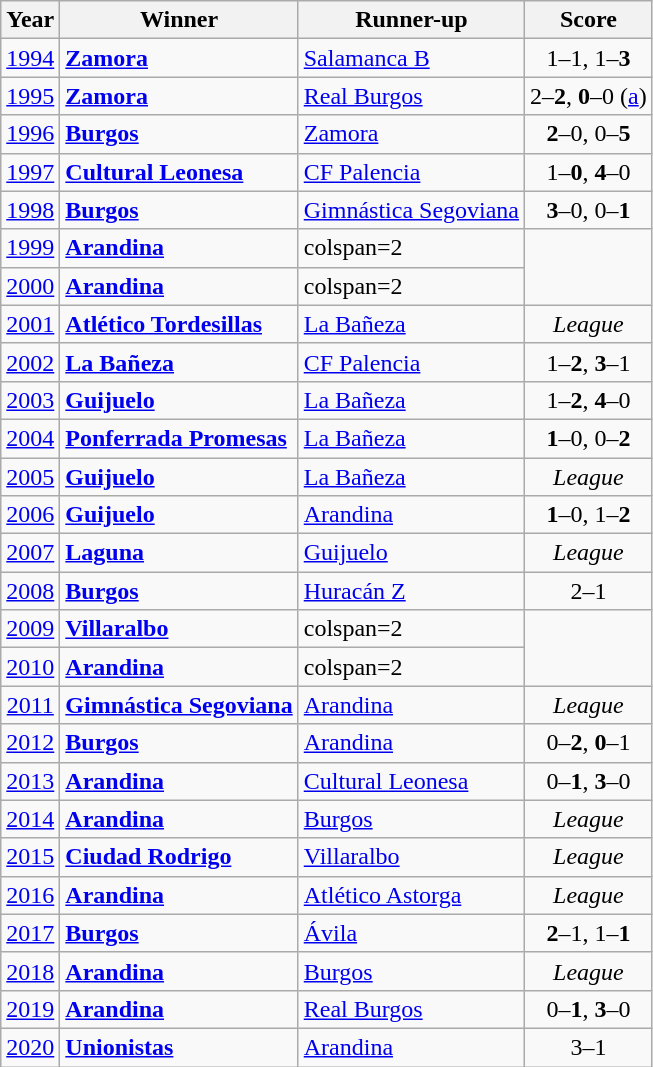<table class="wikitable">
<tr>
<th>Year</th>
<th>Winner</th>
<th>Runner-up</th>
<th>Score</th>
</tr>
<tr>
<td align="center"><a href='#'>1994</a></td>
<td><strong><a href='#'>Zamora</a></strong></td>
<td><a href='#'>Salamanca B</a></td>
<td align="center">1–1, 1–<strong>3</strong></td>
</tr>
<tr>
<td align="center"><a href='#'>1995</a></td>
<td><strong><a href='#'>Zamora</a></strong></td>
<td><a href='#'>Real Burgos</a></td>
<td align="center">2–<strong>2</strong>, <strong>0</strong>–0 (<a href='#'>a</a>)</td>
</tr>
<tr>
<td align="center"><a href='#'>1996</a></td>
<td><strong><a href='#'>Burgos</a></strong></td>
<td><a href='#'>Zamora</a></td>
<td align="center"><strong>2</strong>–0, 0–<strong>5</strong></td>
</tr>
<tr>
<td align="center"><a href='#'>1997</a></td>
<td><strong><a href='#'>Cultural Leonesa</a></strong></td>
<td><a href='#'>CF Palencia</a></td>
<td align="center">1–<strong>0</strong>, <strong>4</strong>–0</td>
</tr>
<tr>
<td align="center"><a href='#'>1998</a></td>
<td><strong><a href='#'>Burgos</a></strong></td>
<td><a href='#'>Gimnástica Segoviana</a></td>
<td align="center"><strong>3</strong>–0, 0–<strong>1</strong></td>
</tr>
<tr>
<td align="center"><a href='#'>1999</a></td>
<td><strong><a href='#'>Arandina</a></strong></td>
<td>colspan=2 </td>
</tr>
<tr>
<td align="center"><a href='#'>2000</a></td>
<td><strong><a href='#'>Arandina</a></strong></td>
<td>colspan=2 </td>
</tr>
<tr>
<td align="center"><a href='#'>2001</a></td>
<td><strong><a href='#'>Atlético Tordesillas</a></strong></td>
<td><a href='#'>La Bañeza</a></td>
<td align="center"><em>League</em></td>
</tr>
<tr>
<td align="center"><a href='#'>2002</a></td>
<td><strong><a href='#'>La Bañeza</a></strong></td>
<td><a href='#'>CF Palencia</a></td>
<td align="center">1–<strong>2</strong>, <strong>3</strong>–1</td>
</tr>
<tr>
<td align="center"><a href='#'>2003</a></td>
<td><strong><a href='#'>Guijuelo</a></strong></td>
<td><a href='#'>La Bañeza</a></td>
<td align="center">1–<strong>2</strong>, <strong>4</strong>–0</td>
</tr>
<tr>
<td align="center"><a href='#'>2004</a></td>
<td><strong><a href='#'>Ponferrada Promesas</a></strong></td>
<td><a href='#'>La Bañeza</a></td>
<td align="center"><strong>1</strong>–0, 0–<strong>2</strong></td>
</tr>
<tr>
<td align="center"><a href='#'>2005</a></td>
<td><strong><a href='#'>Guijuelo</a></strong></td>
<td><a href='#'>La Bañeza</a></td>
<td align="center"><em>League</em></td>
</tr>
<tr>
<td align="center"><a href='#'>2006</a></td>
<td><strong><a href='#'>Guijuelo</a></strong></td>
<td><a href='#'>Arandina</a></td>
<td align="center"><strong>1</strong>–0, 1–<strong>2</strong></td>
</tr>
<tr>
<td align="center"><a href='#'>2007</a></td>
<td><strong><a href='#'>Laguna</a></strong></td>
<td><a href='#'>Guijuelo</a></td>
<td align="center"><em>League</em></td>
</tr>
<tr>
<td align="center"><a href='#'>2008</a></td>
<td><strong><a href='#'>Burgos</a></strong></td>
<td><a href='#'>Huracán Z</a></td>
<td align="center">2–1</td>
</tr>
<tr>
<td align="center"><a href='#'>2009</a></td>
<td><strong><a href='#'>Villaralbo</a></strong></td>
<td>colspan=2 </td>
</tr>
<tr>
<td align="center"><a href='#'>2010</a></td>
<td><strong><a href='#'>Arandina</a></strong></td>
<td>colspan=2 </td>
</tr>
<tr>
<td align="center"><a href='#'>2011</a></td>
<td><strong><a href='#'>Gimnástica Segoviana</a></strong></td>
<td><a href='#'>Arandina</a></td>
<td align="center"><em>League</em></td>
</tr>
<tr>
<td align="center"><a href='#'>2012</a></td>
<td><strong><a href='#'>Burgos</a></strong></td>
<td><a href='#'>Arandina</a></td>
<td align="center">0–<strong>2</strong>, <strong>0</strong>–1</td>
</tr>
<tr>
<td align="center"><a href='#'>2013</a></td>
<td><strong><a href='#'>Arandina</a></strong></td>
<td><a href='#'>Cultural Leonesa</a></td>
<td align="center">0–<strong>1</strong>, <strong>3</strong>–0</td>
</tr>
<tr>
<td align="center"><a href='#'>2014</a></td>
<td><strong><a href='#'>Arandina</a></strong></td>
<td><a href='#'>Burgos</a></td>
<td align="center"><em>League</em></td>
</tr>
<tr>
<td align="center"><a href='#'>2015</a></td>
<td><strong><a href='#'>Ciudad Rodrigo</a></strong></td>
<td><a href='#'>Villaralbo</a></td>
<td align="center"><em>League</em></td>
</tr>
<tr>
<td align="center"><a href='#'>2016</a></td>
<td><strong><a href='#'>Arandina</a></strong></td>
<td><a href='#'>Atlético Astorga</a></td>
<td align=center><em>League</em></td>
</tr>
<tr>
<td align="center"><a href='#'>2017</a></td>
<td><strong><a href='#'>Burgos</a></strong></td>
<td><a href='#'>Ávila</a></td>
<td align=center><strong>2</strong>–1, 1–<strong>1</strong></td>
</tr>
<tr>
<td align="center"><a href='#'>2018</a></td>
<td><strong><a href='#'>Arandina</a></strong></td>
<td><a href='#'>Burgos</a></td>
<td align=center><em>League</em></td>
</tr>
<tr>
<td align="center"><a href='#'>2019</a></td>
<td><strong><a href='#'>Arandina</a></strong></td>
<td><a href='#'>Real Burgos</a></td>
<td align=center>0–<strong>1</strong>, <strong>3</strong>–0</td>
</tr>
<tr>
<td align="center"><a href='#'>2020</a></td>
<td><strong><a href='#'>Unionistas</a></strong></td>
<td><a href='#'>Arandina</a></td>
<td align=center>3–1</td>
</tr>
</table>
